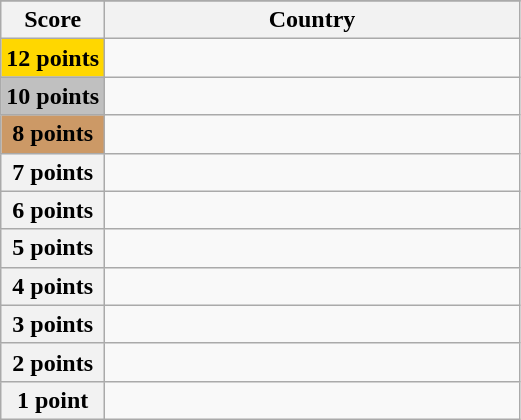<table class="wikitable">
<tr>
</tr>
<tr>
<th scope="col" width="20%">Score</th>
<th scope="col">Country</th>
</tr>
<tr>
<th scope="row" style="background:gold">12 points</th>
<td></td>
</tr>
<tr>
<th scope="row" style="background:silver">10 points</th>
<td></td>
</tr>
<tr>
<th scope="row" style="background:#CC9966">8 points</th>
<td></td>
</tr>
<tr>
<th scope="row">7 points</th>
<td></td>
</tr>
<tr>
<th scope="row">6 points</th>
<td></td>
</tr>
<tr>
<th scope="row">5 points</th>
<td></td>
</tr>
<tr>
<th scope="row">4 points</th>
<td></td>
</tr>
<tr>
<th scope="row">3 points</th>
<td></td>
</tr>
<tr>
<th scope="row">2 points</th>
<td></td>
</tr>
<tr>
<th scope="row">1 point</th>
<td></td>
</tr>
</table>
